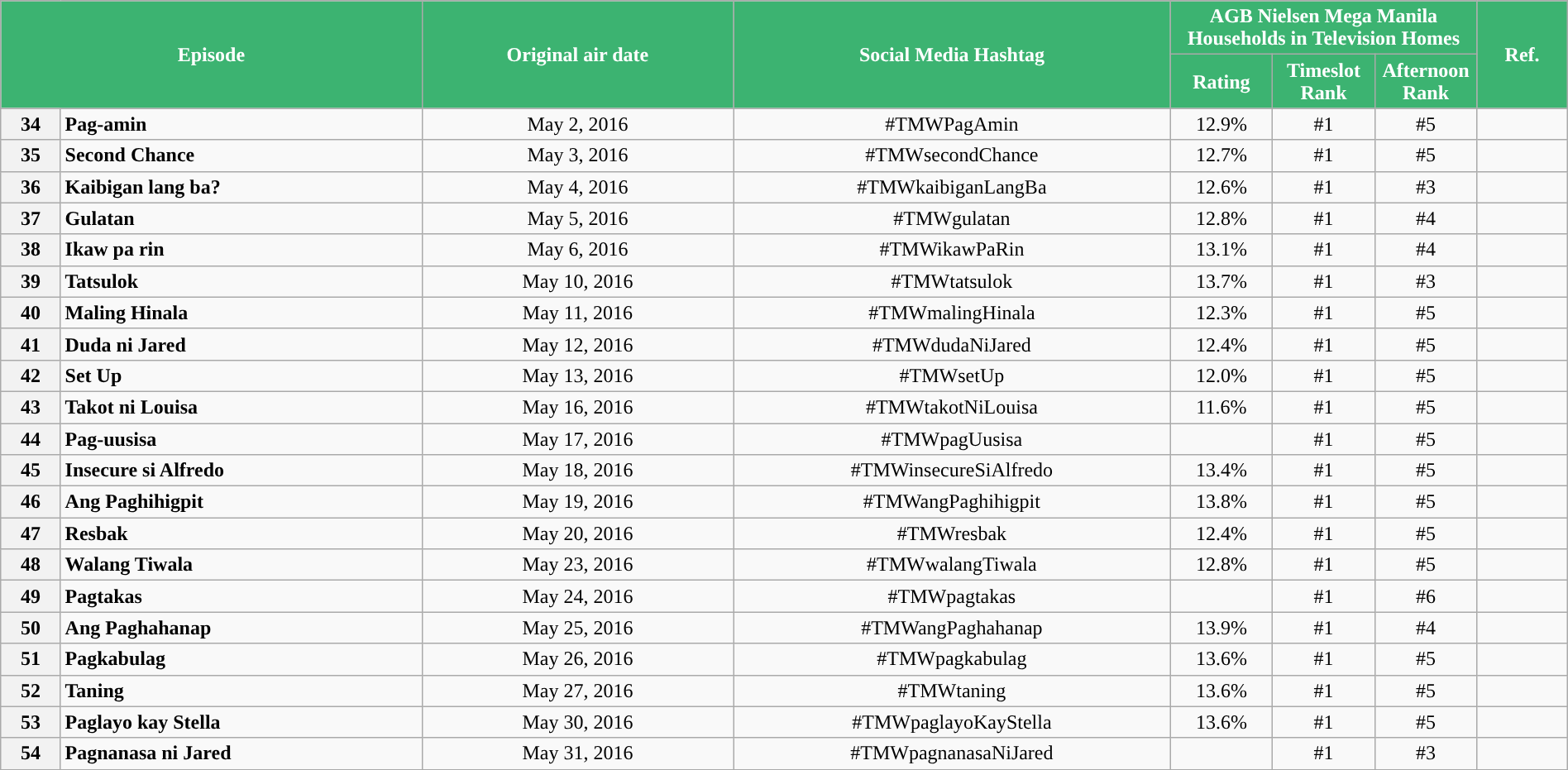<table class="wikitable" style="text-align:center; font-size:100%; line-height:18px;"  width="100%">
<tr>
<th colspan="2" rowspan="2" style="background-color:#3CB371; color:#ffffff;">Episode</th>
<th style="background:#3CB371; color:white" rowspan="2">Original air date</th>
<th style="background:#3CB371; color:white" rowspan="2">Social Media Hashtag</th>
<th style="background-color:#3CB371; color:#ffffff;" colspan="3">AGB Nielsen Mega Manila Households in Television Homes</th>
<th rowspan="2" style="background:#3CB371; color:white">Ref.</th>
</tr>
<tr style="text-align: center style=">
<th style="background-color:#3CB371; width:75px; color:#ffffff;">Rating</th>
<th style="background-color:#3CB371; width:75px; color:#ffffff;">Timeslot Rank</th>
<th style="background-color:#3CB371; width:75px; color:#ffffff;">Afternoon Rank</th>
</tr>
<tr>
<th>34</th>
<td style="text-align: left;"><strong>Pag-amin</strong></td>
<td>May 2, 2016</td>
<td>#TMWPagAmin</td>
<td>12.9%</td>
<td>#1</td>
<td>#5</td>
<td></td>
</tr>
<tr>
<th>35</th>
<td style="text-align: left;"><strong>Second Chance</strong></td>
<td>May 3, 2016</td>
<td>#TMWsecondChance</td>
<td>12.7%</td>
<td>#1</td>
<td>#5</td>
<td></td>
</tr>
<tr>
<th>36</th>
<td style="text-align: left;"><strong>Kaibigan lang ba?</strong></td>
<td>May 4, 2016</td>
<td>#TMWkaibiganLangBa</td>
<td>12.6%</td>
<td>#1</td>
<td>#3</td>
<td></td>
</tr>
<tr>
<th>37</th>
<td style="text-align: left;"><strong>Gulatan</strong></td>
<td>May 5, 2016</td>
<td>#TMWgulatan</td>
<td>12.8%</td>
<td>#1</td>
<td>#4</td>
<td></td>
</tr>
<tr>
<th>38</th>
<td style="text-align: left;"><strong>Ikaw pa rin</strong></td>
<td>May 6, 2016</td>
<td>#TMWikawPaRin</td>
<td>13.1%</td>
<td>#1</td>
<td>#4</td>
<td></td>
</tr>
<tr>
<th>39</th>
<td style="text-align: left;"><strong>Tatsulok</strong></td>
<td>May 10, 2016</td>
<td>#TMWtatsulok</td>
<td>13.7%</td>
<td>#1</td>
<td>#3</td>
<td></td>
</tr>
<tr>
<th>40</th>
<td style="text-align: left;"><strong>Maling Hinala</strong></td>
<td>May 11, 2016</td>
<td>#TMWmalingHinala</td>
<td>12.3%</td>
<td>#1</td>
<td>#5</td>
<td></td>
</tr>
<tr>
<th>41</th>
<td style="text-align: left;"><strong>Duda ni Jared</strong></td>
<td>May 12, 2016</td>
<td>#TMWdudaNiJared</td>
<td>12.4%</td>
<td>#1</td>
<td>#5</td>
<td></td>
</tr>
<tr>
<th>42</th>
<td style="text-align: left;"><strong>Set Up</strong></td>
<td>May 13, 2016</td>
<td>#TMWsetUp</td>
<td>12.0%</td>
<td>#1</td>
<td>#5</td>
<td></td>
</tr>
<tr>
<th>43</th>
<td style="text-align: left;"><strong>Takot ni Louisa</strong></td>
<td>May 16, 2016</td>
<td>#TMWtakotNiLouisa</td>
<td>11.6%</td>
<td>#1</td>
<td>#5</td>
<td></td>
</tr>
<tr>
<th>44</th>
<td style="text-align: left;"><strong>Pag-uusisa</strong></td>
<td>May 17, 2016</td>
<td>#TMWpagUusisa</td>
<td></td>
<td>#1</td>
<td>#5</td>
<td></td>
</tr>
<tr>
<th>45</th>
<td style="text-align: left;"><strong>Insecure si Alfredo</strong></td>
<td>May 18, 2016</td>
<td>#TMWinsecureSiAlfredo</td>
<td>13.4%</td>
<td>#1</td>
<td>#5</td>
<td></td>
</tr>
<tr>
<th>46</th>
<td style="text-align: left;"><strong>Ang Paghihigpit</strong></td>
<td>May 19, 2016</td>
<td>#TMWangPaghihigpit</td>
<td>13.8%</td>
<td>#1</td>
<td>#5</td>
<td></td>
</tr>
<tr>
<th>47</th>
<td style="text-align: left;"><strong>Resbak</strong></td>
<td>May 20, 2016</td>
<td>#TMWresbak</td>
<td>12.4%</td>
<td>#1</td>
<td>#5</td>
<td></td>
</tr>
<tr>
<th>48</th>
<td style="text-align: left;"><strong>Walang Tiwala</strong></td>
<td>May 23, 2016</td>
<td>#TMWwalangTiwala</td>
<td>12.8%</td>
<td>#1</td>
<td>#5</td>
<td></td>
</tr>
<tr>
<th>49</th>
<td style="text-align: left;"><strong>Pagtakas</strong></td>
<td>May 24, 2016</td>
<td>#TMWpagtakas</td>
<td></td>
<td>#1</td>
<td>#6</td>
<td></td>
</tr>
<tr>
<th>50</th>
<td style="text-align: left;"><strong>Ang Paghahanap</strong></td>
<td>May 25, 2016</td>
<td>#TMWangPaghahanap</td>
<td>13.9%</td>
<td>#1</td>
<td>#4</td>
<td></td>
</tr>
<tr>
<th>51</th>
<td style="text-align: left;"><strong>Pagkabulag</strong></td>
<td>May 26, 2016</td>
<td>#TMWpagkabulag</td>
<td>13.6%</td>
<td>#1</td>
<td>#5</td>
<td></td>
</tr>
<tr>
<th>52</th>
<td style="text-align: left;"><strong>Taning</strong></td>
<td>May 27, 2016</td>
<td>#TMWtaning</td>
<td>13.6%</td>
<td>#1</td>
<td>#5</td>
<td></td>
</tr>
<tr>
<th>53</th>
<td style="text-align: left;"><strong>Paglayo kay Stella</strong></td>
<td>May 30, 2016</td>
<td>#TMWpaglayoKayStella</td>
<td>13.6%</td>
<td>#1</td>
<td>#5</td>
<td></td>
</tr>
<tr>
<th>54</th>
<td style="text-align: left;"><strong>Pagnanasa ni Jared</strong></td>
<td>May 31, 2016</td>
<td>#TMWpagnanasaNiJared</td>
<td></td>
<td>#1</td>
<td>#3</td>
<td></td>
</tr>
<tr>
</tr>
</table>
